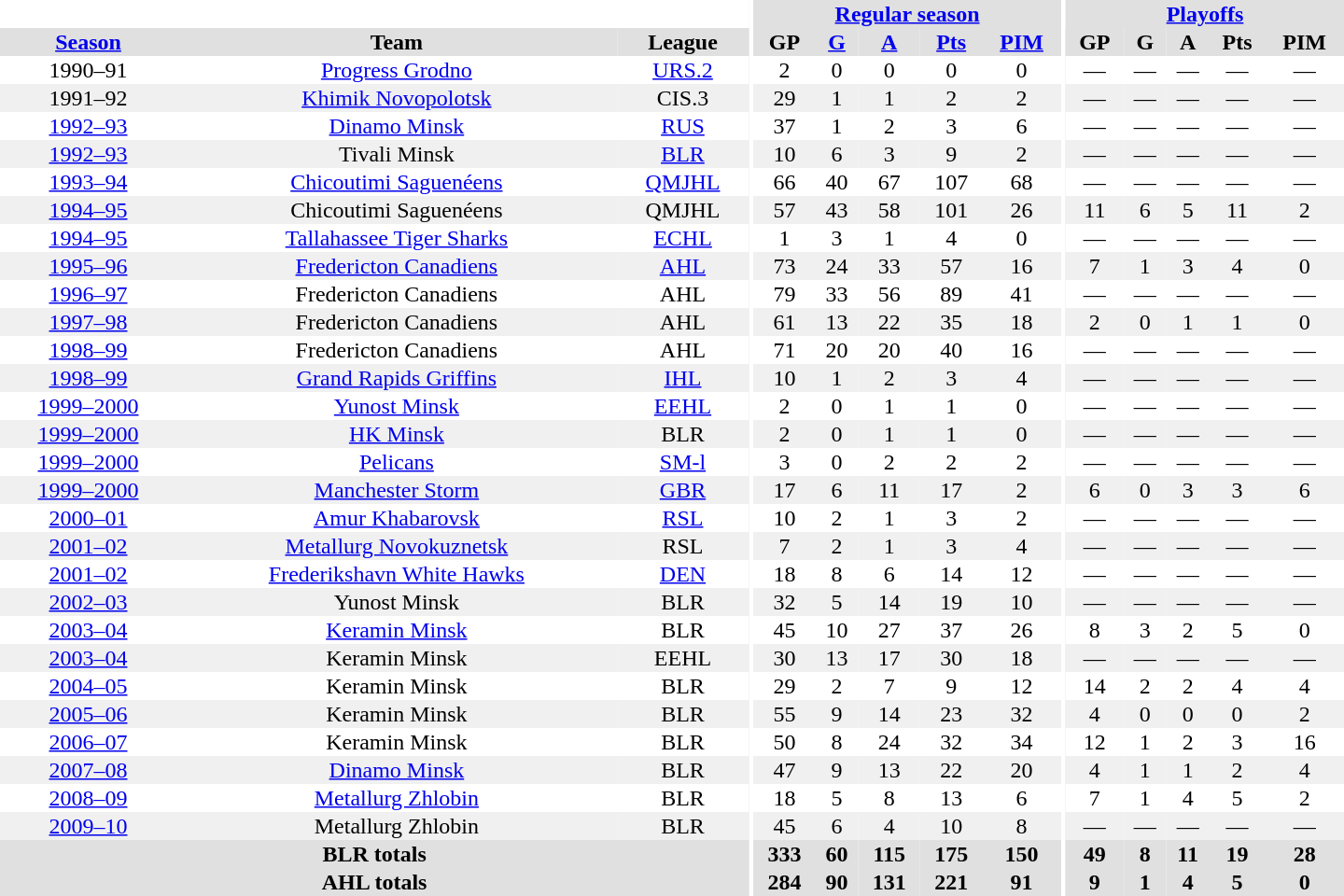<table border="0" cellpadding="1" cellspacing="0" style="text-align:center; width:60em">
<tr bgcolor="#e0e0e0">
<th colspan="3" bgcolor="#ffffff"></th>
<th rowspan="99" bgcolor="#ffffff"></th>
<th colspan="5"><a href='#'>Regular season</a></th>
<th rowspan="99" bgcolor="#ffffff"></th>
<th colspan="5"><a href='#'>Playoffs</a></th>
</tr>
<tr bgcolor="#e0e0e0">
<th><a href='#'>Season</a></th>
<th>Team</th>
<th>League</th>
<th>GP</th>
<th><a href='#'>G</a></th>
<th><a href='#'>A</a></th>
<th><a href='#'>Pts</a></th>
<th><a href='#'>PIM</a></th>
<th>GP</th>
<th>G</th>
<th>A</th>
<th>Pts</th>
<th>PIM</th>
</tr>
<tr>
<td>1990–91</td>
<td><a href='#'>Progress Grodno</a></td>
<td><a href='#'>URS.2</a></td>
<td>2</td>
<td>0</td>
<td>0</td>
<td>0</td>
<td>0</td>
<td>—</td>
<td>—</td>
<td>—</td>
<td>—</td>
<td>—</td>
</tr>
<tr bgcolor="#f0f0f0">
<td>1991–92</td>
<td><a href='#'>Khimik Novopolotsk</a></td>
<td>CIS.3</td>
<td>29</td>
<td>1</td>
<td>1</td>
<td>2</td>
<td>2</td>
<td>—</td>
<td>—</td>
<td>—</td>
<td>—</td>
<td>—</td>
</tr>
<tr>
<td><a href='#'>1992–93</a></td>
<td><a href='#'>Dinamo Minsk</a></td>
<td><a href='#'>RUS</a></td>
<td>37</td>
<td>1</td>
<td>2</td>
<td>3</td>
<td>6</td>
<td>—</td>
<td>—</td>
<td>—</td>
<td>—</td>
<td>—</td>
</tr>
<tr bgcolor="#f0f0f0">
<td><a href='#'>1992–93</a></td>
<td>Tivali Minsk</td>
<td><a href='#'>BLR</a></td>
<td>10</td>
<td>6</td>
<td>3</td>
<td>9</td>
<td>2</td>
<td>—</td>
<td>—</td>
<td>—</td>
<td>—</td>
<td>—</td>
</tr>
<tr>
<td><a href='#'>1993–94</a></td>
<td><a href='#'>Chicoutimi Saguenéens</a></td>
<td><a href='#'>QMJHL</a></td>
<td>66</td>
<td>40</td>
<td>67</td>
<td>107</td>
<td>68</td>
<td>—</td>
<td>—</td>
<td>—</td>
<td>—</td>
<td>—</td>
</tr>
<tr bgcolor="#f0f0f0">
<td><a href='#'>1994–95</a></td>
<td>Chicoutimi Saguenéens</td>
<td>QMJHL</td>
<td>57</td>
<td>43</td>
<td>58</td>
<td>101</td>
<td>26</td>
<td>11</td>
<td>6</td>
<td>5</td>
<td>11</td>
<td>2</td>
</tr>
<tr>
<td><a href='#'>1994–95</a></td>
<td><a href='#'>Tallahassee Tiger Sharks</a></td>
<td><a href='#'>ECHL</a></td>
<td>1</td>
<td>3</td>
<td>1</td>
<td>4</td>
<td>0</td>
<td>—</td>
<td>—</td>
<td>—</td>
<td>—</td>
<td>—</td>
</tr>
<tr bgcolor="#f0f0f0">
<td><a href='#'>1995–96</a></td>
<td><a href='#'>Fredericton Canadiens</a></td>
<td><a href='#'>AHL</a></td>
<td>73</td>
<td>24</td>
<td>33</td>
<td>57</td>
<td>16</td>
<td>7</td>
<td>1</td>
<td>3</td>
<td>4</td>
<td>0</td>
</tr>
<tr>
<td><a href='#'>1996–97</a></td>
<td>Fredericton Canadiens</td>
<td>AHL</td>
<td>79</td>
<td>33</td>
<td>56</td>
<td>89</td>
<td>41</td>
<td>—</td>
<td>—</td>
<td>—</td>
<td>—</td>
<td>—</td>
</tr>
<tr bgcolor="#f0f0f0">
<td><a href='#'>1997–98</a></td>
<td>Fredericton Canadiens</td>
<td>AHL</td>
<td>61</td>
<td>13</td>
<td>22</td>
<td>35</td>
<td>18</td>
<td>2</td>
<td>0</td>
<td>1</td>
<td>1</td>
<td>0</td>
</tr>
<tr>
<td><a href='#'>1998–99</a></td>
<td>Fredericton Canadiens</td>
<td>AHL</td>
<td>71</td>
<td>20</td>
<td>20</td>
<td>40</td>
<td>16</td>
<td>—</td>
<td>—</td>
<td>—</td>
<td>—</td>
<td>—</td>
</tr>
<tr bgcolor="#f0f0f0">
<td><a href='#'>1998–99</a></td>
<td><a href='#'>Grand Rapids Griffins</a></td>
<td><a href='#'>IHL</a></td>
<td>10</td>
<td>1</td>
<td>2</td>
<td>3</td>
<td>4</td>
<td>—</td>
<td>—</td>
<td>—</td>
<td>—</td>
<td>—</td>
</tr>
<tr>
<td><a href='#'>1999–2000</a></td>
<td><a href='#'>Yunost Minsk</a></td>
<td><a href='#'>EEHL</a></td>
<td>2</td>
<td>0</td>
<td>1</td>
<td>1</td>
<td>0</td>
<td>—</td>
<td>—</td>
<td>—</td>
<td>—</td>
<td>—</td>
</tr>
<tr bgcolor="#f0f0f0">
<td><a href='#'>1999–2000</a></td>
<td><a href='#'>HK Minsk</a></td>
<td>BLR</td>
<td>2</td>
<td>0</td>
<td>1</td>
<td>1</td>
<td>0</td>
<td>—</td>
<td>—</td>
<td>—</td>
<td>—</td>
<td>—</td>
</tr>
<tr>
<td><a href='#'>1999–2000</a></td>
<td><a href='#'>Pelicans</a></td>
<td><a href='#'>SM-l</a></td>
<td>3</td>
<td>0</td>
<td>2</td>
<td>2</td>
<td>2</td>
<td>—</td>
<td>—</td>
<td>—</td>
<td>—</td>
<td>—</td>
</tr>
<tr bgcolor="#f0f0f0">
<td><a href='#'>1999–2000</a></td>
<td><a href='#'>Manchester Storm</a></td>
<td><a href='#'>GBR</a></td>
<td>17</td>
<td>6</td>
<td>11</td>
<td>17</td>
<td>2</td>
<td>6</td>
<td>0</td>
<td>3</td>
<td>3</td>
<td>6</td>
</tr>
<tr>
<td><a href='#'>2000–01</a></td>
<td><a href='#'>Amur Khabarovsk</a></td>
<td><a href='#'>RSL</a></td>
<td>10</td>
<td>2</td>
<td>1</td>
<td>3</td>
<td>2</td>
<td>—</td>
<td>—</td>
<td>—</td>
<td>—</td>
<td>—</td>
</tr>
<tr bgcolor="#f0f0f0">
<td><a href='#'>2001–02</a></td>
<td><a href='#'>Metallurg Novokuznetsk</a></td>
<td>RSL</td>
<td>7</td>
<td>2</td>
<td>1</td>
<td>3</td>
<td>4</td>
<td>—</td>
<td>—</td>
<td>—</td>
<td>—</td>
<td>—</td>
</tr>
<tr>
<td><a href='#'>2001–02</a></td>
<td><a href='#'>Frederikshavn White Hawks</a></td>
<td><a href='#'>DEN</a></td>
<td>18</td>
<td>8</td>
<td>6</td>
<td>14</td>
<td>12</td>
<td>—</td>
<td>—</td>
<td>—</td>
<td>—</td>
<td>—</td>
</tr>
<tr bgcolor="#f0f0f0">
<td><a href='#'>2002–03</a></td>
<td>Yunost Minsk</td>
<td>BLR</td>
<td>32</td>
<td>5</td>
<td>14</td>
<td>19</td>
<td>10</td>
<td>—</td>
<td>—</td>
<td>—</td>
<td>—</td>
<td>—</td>
</tr>
<tr>
<td><a href='#'>2003–04</a></td>
<td><a href='#'>Keramin Minsk</a></td>
<td>BLR</td>
<td>45</td>
<td>10</td>
<td>27</td>
<td>37</td>
<td>26</td>
<td>8</td>
<td>3</td>
<td>2</td>
<td>5</td>
<td>0</td>
</tr>
<tr bgcolor="#f0f0f0">
<td><a href='#'>2003–04</a></td>
<td>Keramin Minsk</td>
<td>EEHL</td>
<td>30</td>
<td>13</td>
<td>17</td>
<td>30</td>
<td>18</td>
<td>—</td>
<td>—</td>
<td>—</td>
<td>—</td>
<td>—</td>
</tr>
<tr>
<td><a href='#'>2004–05</a></td>
<td>Keramin Minsk</td>
<td>BLR</td>
<td>29</td>
<td>2</td>
<td>7</td>
<td>9</td>
<td>12</td>
<td>14</td>
<td>2</td>
<td>2</td>
<td>4</td>
<td>4</td>
</tr>
<tr bgcolor="#f0f0f0">
<td><a href='#'>2005–06</a></td>
<td>Keramin Minsk</td>
<td>BLR</td>
<td>55</td>
<td>9</td>
<td>14</td>
<td>23</td>
<td>32</td>
<td>4</td>
<td>0</td>
<td>0</td>
<td>0</td>
<td>2</td>
</tr>
<tr>
<td><a href='#'>2006–07</a></td>
<td>Keramin Minsk</td>
<td>BLR</td>
<td>50</td>
<td>8</td>
<td>24</td>
<td>32</td>
<td>34</td>
<td>12</td>
<td>1</td>
<td>2</td>
<td>3</td>
<td>16</td>
</tr>
<tr bgcolor="#f0f0f0">
<td><a href='#'>2007–08</a></td>
<td><a href='#'>Dinamo Minsk</a></td>
<td>BLR</td>
<td>47</td>
<td>9</td>
<td>13</td>
<td>22</td>
<td>20</td>
<td>4</td>
<td>1</td>
<td>1</td>
<td>2</td>
<td>4</td>
</tr>
<tr>
<td><a href='#'>2008–09</a></td>
<td><a href='#'>Metallurg Zhlobin</a></td>
<td>BLR</td>
<td>18</td>
<td>5</td>
<td>8</td>
<td>13</td>
<td>6</td>
<td>7</td>
<td>1</td>
<td>4</td>
<td>5</td>
<td>2</td>
</tr>
<tr bgcolor="#f0f0f0">
<td><a href='#'>2009–10</a></td>
<td>Metallurg Zhlobin</td>
<td>BLR</td>
<td>45</td>
<td>6</td>
<td>4</td>
<td>10</td>
<td>8</td>
<td>—</td>
<td>—</td>
<td>—</td>
<td>—</td>
<td>—</td>
</tr>
<tr bgcolor="#e0e0e0">
<th colspan="3">BLR totals</th>
<th>333</th>
<th>60</th>
<th>115</th>
<th>175</th>
<th>150</th>
<th>49</th>
<th>8</th>
<th>11</th>
<th>19</th>
<th>28</th>
</tr>
<tr bgcolor="#e0e0e0">
<th colspan="3">AHL totals</th>
<th>284</th>
<th>90</th>
<th>131</th>
<th>221</th>
<th>91</th>
<th>9</th>
<th>1</th>
<th>4</th>
<th>5</th>
<th>0</th>
</tr>
</table>
